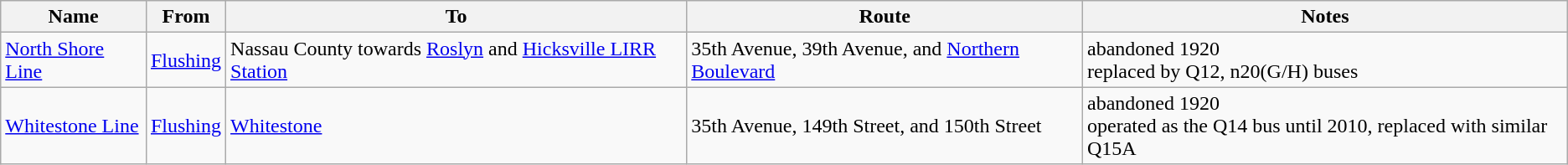<table class=wikitable>
<tr>
<th>Name</th>
<th>From</th>
<th>To</th>
<th>Route</th>
<th>Notes</th>
</tr>
<tr>
<td><a href='#'>North Shore Line</a></td>
<td><a href='#'>Flushing</a></td>
<td>Nassau County towards <a href='#'>Roslyn</a> and <a href='#'>Hicksville LIRR Station</a></td>
<td>35th Avenue, 39th Avenue, and <a href='#'>Northern Boulevard</a></td>
<td>abandoned 1920<br>replaced by Q12, n20(G/H) buses</td>
</tr>
<tr>
<td><a href='#'>Whitestone Line</a></td>
<td><a href='#'>Flushing</a></td>
<td><a href='#'>Whitestone</a></td>
<td>35th Avenue, 149th Street, and 150th Street</td>
<td>abandoned 1920<br>operated as the Q14 bus until 2010, replaced with similar Q15A</td>
</tr>
</table>
